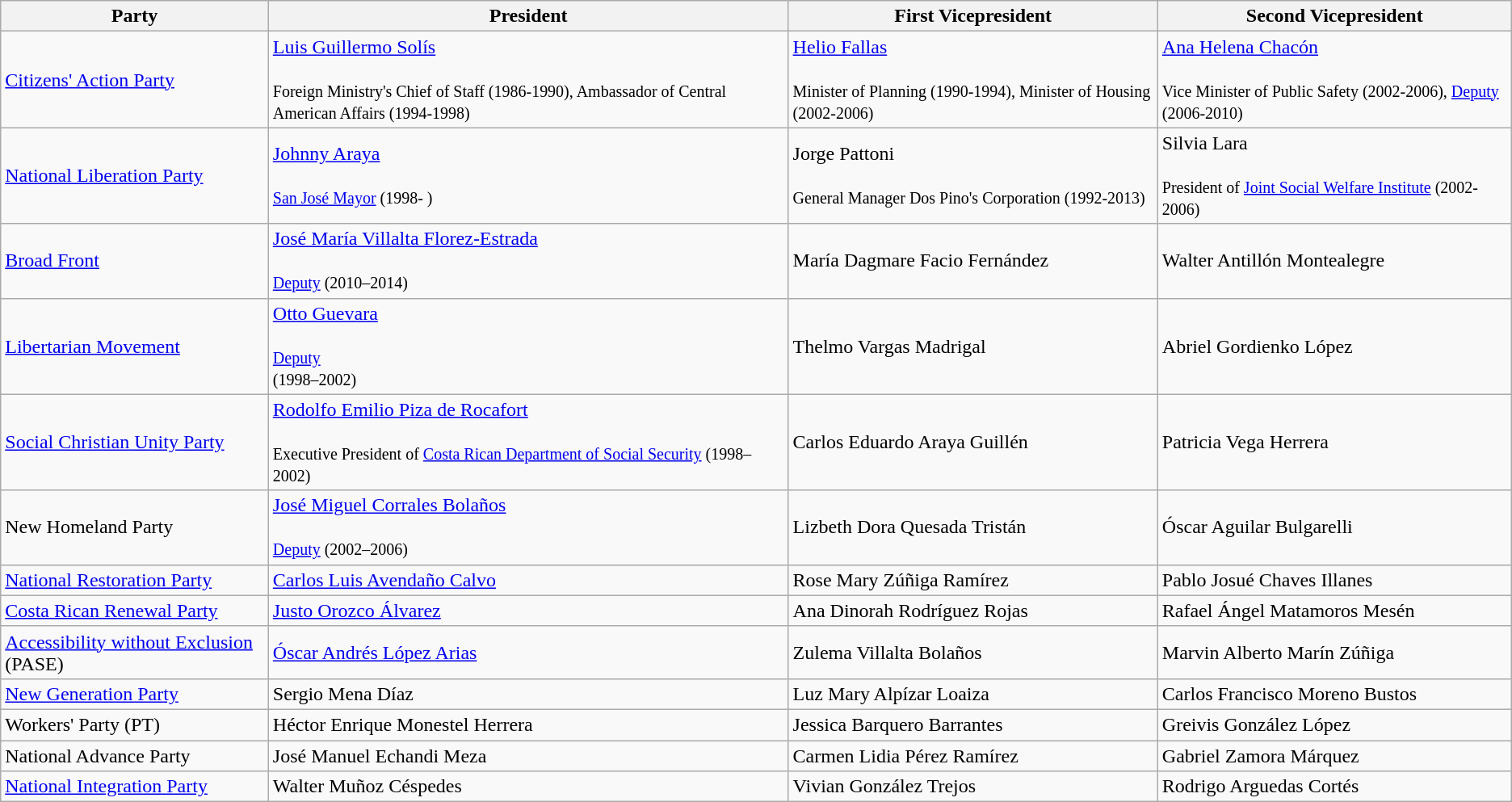<table class=wikitable>
<tr>
<th>Party</th>
<th>President</th>
<th>First Vicepresident</th>
<th>Second Vicepresident</th>
</tr>
<tr>
<td><a href='#'>Citizens' Action Party</a></td>
<td><a href='#'>Luis Guillermo Solís</a><br><br><small>Foreign Ministry's Chief of Staff (1986-1990), Ambassador of Central American Affairs (1994-1998)</small></td>
<td><a href='#'>Helio Fallas</a><br><br><small>Minister of Planning (1990-1994), Minister of Housing (2002-2006)</small></td>
<td><a href='#'>Ana Helena Chacón</a><br><br><small>Vice Minister of Public Safety (2002-2006), <a href='#'>Deputy</a> (2006-2010)</small></td>
</tr>
<tr>
<td><a href='#'>National Liberation Party</a></td>
<td><a href='#'>Johnny Araya</a><br><br><small><a href='#'>San José Mayor</a> (1998- )</small></td>
<td>Jorge Pattoni<br><br><small>General Manager Dos Pino's Corporation (1992-2013)</small></td>
<td>Silvia Lara<br><br><small>President of <a href='#'>Joint Social Welfare Institute</a> (2002-2006)</small></td>
</tr>
<tr>
<td><a href='#'>Broad Front</a></td>
<td><a href='#'>José María Villalta Florez-Estrada</a><br><br><small><a href='#'>Deputy</a> (2010–2014)</small></td>
<td>María Dagmare Facio Fernández</td>
<td>Walter Antillón Montealegre</td>
</tr>
<tr>
<td><a href='#'>Libertarian Movement</a></td>
<td><a href='#'>Otto Guevara</a><br><br><small><a href='#'>Deputy</a></small><br><small>(1998–2002)</small></td>
<td>Thelmo Vargas Madrigal</td>
<td>Abriel Gordienko López</td>
</tr>
<tr>
<td><a href='#'>Social Christian Unity Party</a></td>
<td><a href='#'>Rodolfo Emilio Piza de Rocafort</a><br><br><small>Executive President of <a href='#'>Costa Rican Department of Social Security</a> (1998–2002)</small></td>
<td>Carlos Eduardo Araya Guillén</td>
<td>Patricia Vega Herrera</td>
</tr>
<tr>
<td>New Homeland Party</td>
<td><a href='#'>José Miguel Corrales Bolaños</a><br><br><small><a href='#'>Deputy</a> (2002–2006)</small></td>
<td>Lizbeth Dora Quesada Tristán</td>
<td>Óscar Aguilar Bulgarelli</td>
</tr>
<tr>
<td><a href='#'>National Restoration Party</a></td>
<td><a href='#'>Carlos Luis Avendaño Calvo</a></td>
<td>Rose Mary Zúñiga Ramírez</td>
<td>Pablo Josué Chaves Illanes</td>
</tr>
<tr>
<td><a href='#'>Costa Rican Renewal Party</a></td>
<td><a href='#'>Justo Orozco Álvarez</a></td>
<td>Ana Dinorah Rodríguez Rojas</td>
<td>Rafael Ángel Matamoros Mesén</td>
</tr>
<tr>
<td><a href='#'>Accessibility without Exclusion</a> (PASE)</td>
<td><a href='#'>Óscar Andrés López Arias</a></td>
<td>Zulema Villalta Bolaños</td>
<td>Marvin Alberto Marín Zúñiga</td>
</tr>
<tr>
<td><a href='#'>New Generation Party</a></td>
<td>Sergio Mena Díaz</td>
<td>Luz Mary Alpízar Loaiza</td>
<td>Carlos Francisco Moreno Bustos</td>
</tr>
<tr>
<td>Workers' Party (PT)</td>
<td>Héctor Enrique Monestel Herrera</td>
<td>Jessica Barquero Barrantes</td>
<td>Greivis González López</td>
</tr>
<tr>
<td>National Advance Party</td>
<td>José Manuel Echandi Meza</td>
<td>Carmen Lidia Pérez Ramírez</td>
<td>Gabriel Zamora Márquez</td>
</tr>
<tr>
<td><a href='#'>National Integration Party</a></td>
<td>Walter Muñoz Céspedes</td>
<td>Vivian González Trejos</td>
<td>Rodrigo Arguedas Cortés</td>
</tr>
</table>
